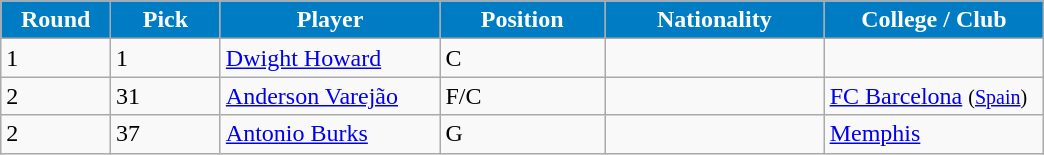<table class="wikitable sortable sortable">
<tr>
<th style="background:#007CC5; color:#FFFFFF"  width="10%">Round</th>
<th style="background:#007CC5; color:#FFFFFF"  width="10%">Pick</th>
<th style="background:#007CC5; color:#FFFFFF"  width="20%">Player</th>
<th style="background:#007CC5; color:#FFFFFF"  width="15%">Position</th>
<th style="background:#007CC5; color:#FFFFFF"  width="20%">Nationality</th>
<th style="background:#007CC5; color:#FFFFFF"  width="20%">College / Club</th>
</tr>
<tr>
<td>1</td>
<td>1</td>
<td><a href='#'>Dwight Howard</a></td>
<td>C</td>
<td></td>
<td></td>
</tr>
<tr>
<td>2</td>
<td>31</td>
<td><a href='#'>Anderson Varejão</a></td>
<td>F/C</td>
<td></td>
<td><a href='#'>FC Barcelona</a> <small>(<a href='#'>Spain</a>)</small></td>
</tr>
<tr>
<td>2</td>
<td>37</td>
<td><a href='#'>Antonio Burks</a></td>
<td>G</td>
<td></td>
<td><a href='#'>Memphis</a></td>
</tr>
</table>
